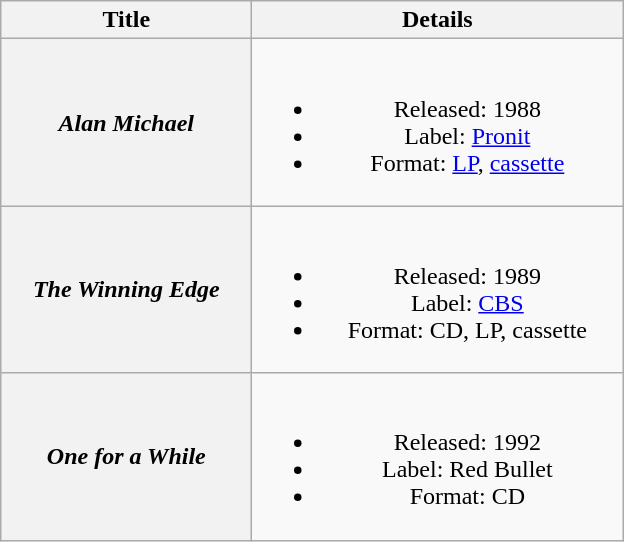<table class="wikitable plainrowheaders" style="text-align:center;">
<tr>
<th scope="col" style="width:10em;">Title</th>
<th scope="col" style="width:15em;">Details</th>
</tr>
<tr>
<th scope="row"><em>Alan Michael</em></th>
<td><br><ul><li>Released: 1988</li><li>Label: <a href='#'>Pronit</a></li><li>Format: <a href='#'>LP</a>, <a href='#'>cassette</a></li></ul></td>
</tr>
<tr>
<th scope="row"><em>The Winning Edge</em></th>
<td><br><ul><li>Released: 1989</li><li>Label: <a href='#'>CBS</a></li><li>Format: CD, LP, cassette</li></ul></td>
</tr>
<tr>
<th scope="row"><em>One for a While</em></th>
<td><br><ul><li>Released: 1992</li><li>Label: Red Bullet</li><li>Format: CD</li></ul></td>
</tr>
</table>
